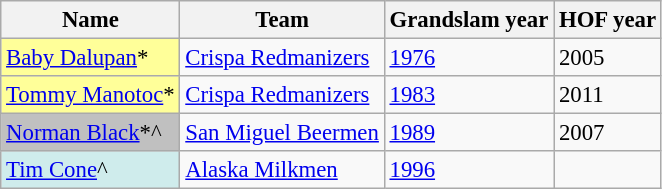<table class="wikitable sortable" style="font-size: 95%">
<tr>
<th>Name</th>
<th>Team</th>
<th>Grandslam year</th>
<th>HOF year</th>
</tr>
<tr>
<td style="background:#ff9;"><a href='#'>Baby Dalupan</a>*</td>
<td><a href='#'>Crispa Redmanizers</a></td>
<td><a href='#'>1976</a></td>
<td>2005</td>
</tr>
<tr>
<td style="background:#ff9;"><a href='#'>Tommy Manotoc</a>*</td>
<td><a href='#'>Crispa Redmanizers</a></td>
<td><a href='#'>1983</a></td>
<td>2011</td>
</tr>
<tr>
<td style="background:silver;"><a href='#'>Norman Black</a>*^</td>
<td><a href='#'>San Miguel Beermen</a></td>
<td><a href='#'>1989</a></td>
<td>2007</td>
</tr>
<tr>
<td style="background:#cfecec;"><a href='#'>Tim Cone</a>^</td>
<td><a href='#'>Alaska Milkmen</a></td>
<td><a href='#'>1996</a></td>
<td></td>
</tr>
</table>
